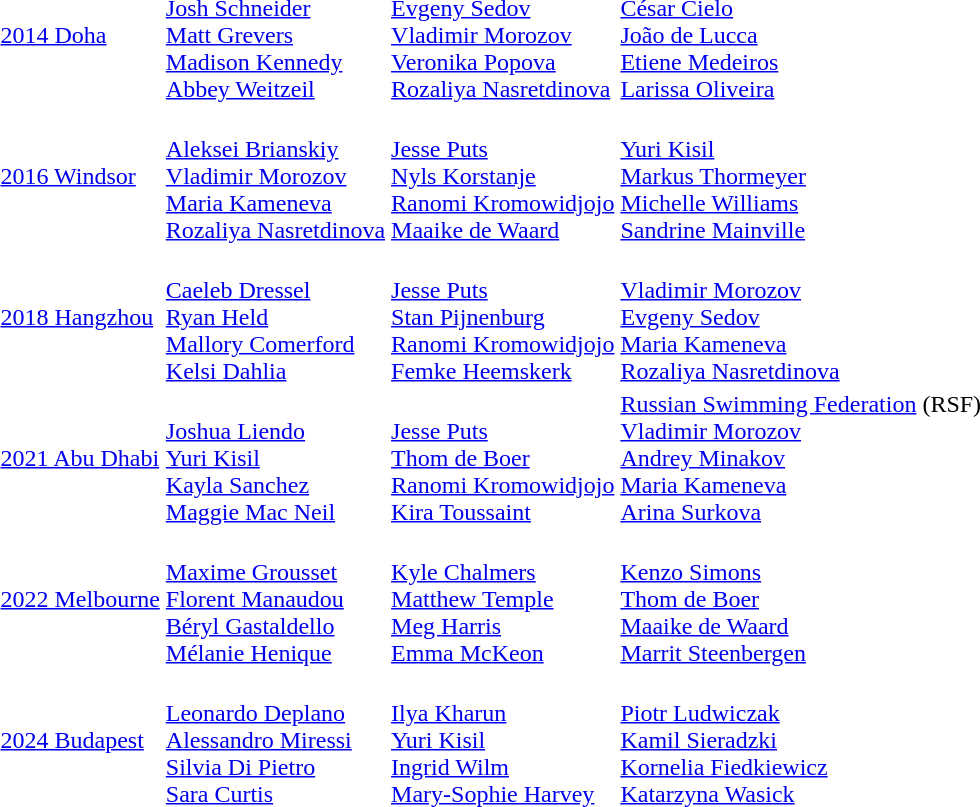<table>
<tr>
<td><a href='#'>2014 Doha</a></td>
<td><br><a href='#'>Josh Schneider</a><br><a href='#'>Matt Grevers</a><br><a href='#'>Madison Kennedy</a><br><a href='#'>Abbey Weitzeil</a></td>
<td><br><a href='#'>Evgeny Sedov</a><br><a href='#'>Vladimir Morozov</a><br><a href='#'>Veronika Popova</a><br><a href='#'>Rozaliya Nasretdinova</a></td>
<td><br><a href='#'>César Cielo</a><br><a href='#'>João de Lucca</a><br><a href='#'>Etiene Medeiros</a><br><a href='#'>Larissa Oliveira</a></td>
</tr>
<tr>
<td><a href='#'>2016 Windsor</a></td>
<td><br><a href='#'>Aleksei Brianskiy</a><br><a href='#'>Vladimir Morozov</a><br><a href='#'>Maria Kameneva</a><br><a href='#'>Rozaliya Nasretdinova</a></td>
<td><br><a href='#'>Jesse Puts</a><br><a href='#'>Nyls Korstanje</a><br><a href='#'>Ranomi Kromowidjojo</a><br><a href='#'>Maaike de Waard</a></td>
<td><br><a href='#'>Yuri Kisil</a><br><a href='#'>Markus Thormeyer</a><br><a href='#'>Michelle Williams</a><br><a href='#'>Sandrine Mainville</a></td>
</tr>
<tr>
<td><a href='#'>2018 Hangzhou</a></td>
<td><br><a href='#'>Caeleb Dressel</a><br><a href='#'>Ryan Held</a><br><a href='#'>Mallory Comerford</a><br><a href='#'>Kelsi Dahlia</a></td>
<td><br><a href='#'>Jesse Puts</a><br><a href='#'>Stan Pijnenburg</a><br><a href='#'>Ranomi Kromowidjojo</a><br><a href='#'>Femke Heemskerk</a></td>
<td><br><a href='#'>Vladimir Morozov</a><br><a href='#'>Evgeny Sedov</a><br><a href='#'>Maria Kameneva</a><br><a href='#'>Rozaliya Nasretdinova</a></td>
</tr>
<tr>
<td><a href='#'>2021 Abu Dhabi</a></td>
<td><br><a href='#'>Joshua Liendo</a><br><a href='#'>Yuri Kisil</a><br><a href='#'>Kayla Sanchez</a><br><a href='#'>Maggie Mac Neil</a></td>
<td><br><a href='#'>Jesse Puts</a><br><a href='#'>Thom de Boer</a><br><a href='#'>Ranomi Kromowidjojo</a><br><a href='#'>Kira Toussaint</a></td>
<td><a href='#'>Russian Swimming Federation</a> (RSF)<br><a href='#'>Vladimir Morozov</a><br><a href='#'>Andrey Minakov</a><br><a href='#'>Maria Kameneva</a><br><a href='#'>Arina Surkova</a></td>
</tr>
<tr>
<td><a href='#'>2022 Melbourne</a></td>
<td><br><a href='#'>Maxime Grousset</a><br><a href='#'>Florent Manaudou</a><br><a href='#'>Béryl Gastaldello</a><br><a href='#'>Mélanie Henique</a></td>
<td><br><a href='#'>Kyle Chalmers</a><br><a href='#'>Matthew Temple</a><br><a href='#'>Meg Harris</a><br><a href='#'>Emma McKeon</a></td>
<td><br><a href='#'>Kenzo Simons</a><br><a href='#'>Thom de Boer</a><br><a href='#'>Maaike de Waard</a><br><a href='#'>Marrit Steenbergen</a></td>
</tr>
<tr>
<td><a href='#'>2024 Budapest</a></td>
<td><br><a href='#'>Leonardo Deplano</a><br><a href='#'>Alessandro Miressi</a><br><a href='#'>Silvia Di Pietro</a><br><a href='#'>Sara Curtis</a></td>
<td><br><a href='#'>Ilya Kharun</a><br><a href='#'>Yuri Kisil</a><br><a href='#'>Ingrid Wilm</a><br><a href='#'>Mary-Sophie Harvey</a></td>
<td><br><a href='#'>Piotr Ludwiczak</a><br><a href='#'>Kamil Sieradzki</a><br><a href='#'>Kornelia Fiedkiewicz</a><br><a href='#'>Katarzyna Wasick</a></td>
</tr>
</table>
